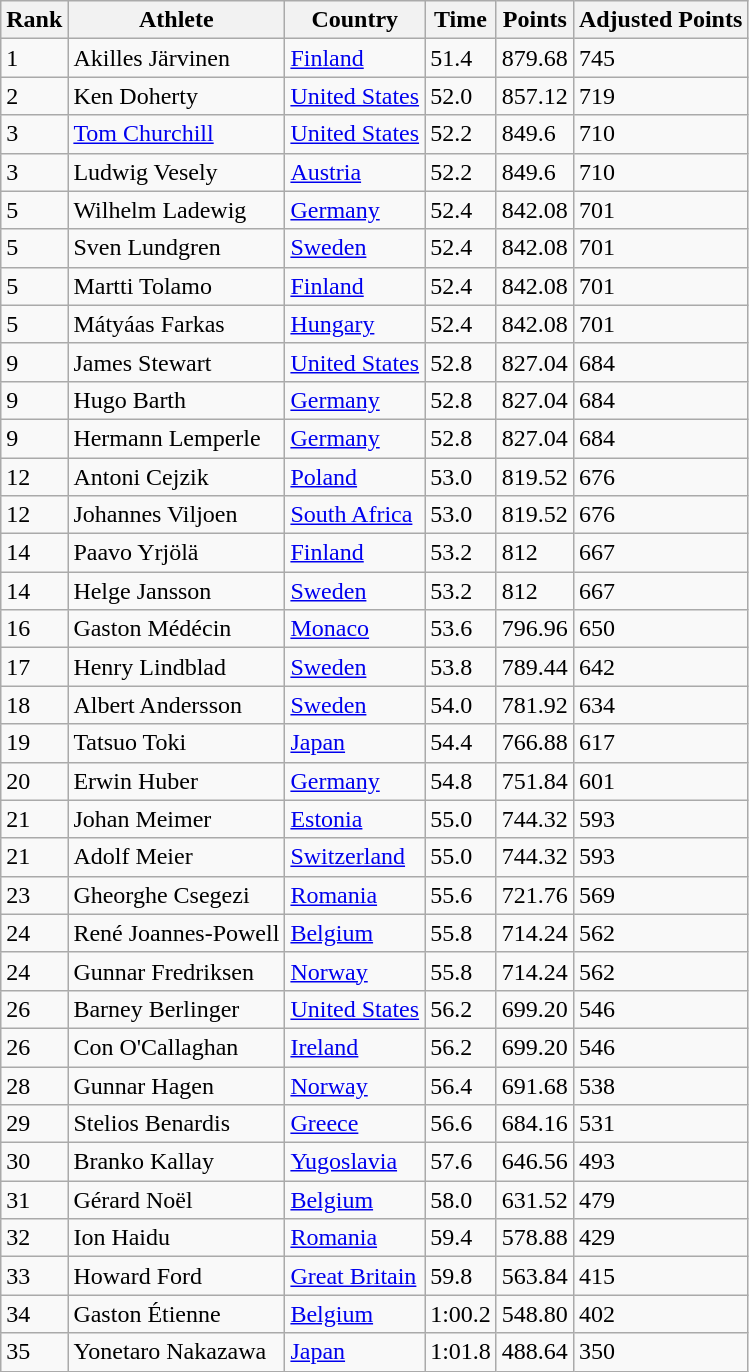<table class="wikitable">
<tr>
<th>Rank</th>
<th>Athlete</th>
<th>Country</th>
<th>Time</th>
<th>Points</th>
<th>Adjusted Points</th>
</tr>
<tr>
<td>1</td>
<td>Akilles Järvinen</td>
<td><a href='#'>Finland</a></td>
<td>51.4</td>
<td>879.68</td>
<td>745</td>
</tr>
<tr>
<td>2</td>
<td>Ken Doherty</td>
<td><a href='#'>United States</a></td>
<td>52.0</td>
<td>857.12</td>
<td>719</td>
</tr>
<tr>
<td>3</td>
<td><a href='#'>Tom Churchill</a></td>
<td><a href='#'>United States</a></td>
<td>52.2</td>
<td>849.6</td>
<td>710</td>
</tr>
<tr>
<td>3</td>
<td>Ludwig Vesely</td>
<td><a href='#'>Austria</a></td>
<td>52.2</td>
<td>849.6</td>
<td>710</td>
</tr>
<tr>
<td>5</td>
<td>Wilhelm Ladewig</td>
<td><a href='#'>Germany</a></td>
<td>52.4</td>
<td>842.08</td>
<td>701</td>
</tr>
<tr>
<td>5</td>
<td>Sven Lundgren</td>
<td><a href='#'>Sweden</a></td>
<td>52.4</td>
<td>842.08</td>
<td>701</td>
</tr>
<tr>
<td>5</td>
<td>Martti Tolamo</td>
<td><a href='#'>Finland</a></td>
<td>52.4</td>
<td>842.08</td>
<td>701</td>
</tr>
<tr>
<td>5</td>
<td>Mátyáas Farkas</td>
<td><a href='#'>Hungary</a></td>
<td>52.4</td>
<td>842.08</td>
<td>701</td>
</tr>
<tr>
<td>9</td>
<td>James Stewart</td>
<td><a href='#'>United States</a></td>
<td>52.8</td>
<td>827.04</td>
<td>684</td>
</tr>
<tr>
<td>9</td>
<td>Hugo Barth</td>
<td><a href='#'>Germany</a></td>
<td>52.8</td>
<td>827.04</td>
<td>684</td>
</tr>
<tr>
<td>9</td>
<td>Hermann Lemperle</td>
<td><a href='#'>Germany</a></td>
<td>52.8</td>
<td>827.04</td>
<td>684</td>
</tr>
<tr>
<td>12</td>
<td>Antoni Cejzik</td>
<td><a href='#'>Poland</a></td>
<td>53.0</td>
<td>819.52</td>
<td>676</td>
</tr>
<tr>
<td>12</td>
<td>Johannes Viljoen</td>
<td><a href='#'>South Africa</a></td>
<td>53.0</td>
<td>819.52</td>
<td>676</td>
</tr>
<tr>
<td>14</td>
<td>Paavo Yrjölä</td>
<td><a href='#'>Finland</a></td>
<td>53.2</td>
<td>812</td>
<td>667</td>
</tr>
<tr>
<td>14</td>
<td>Helge Jansson</td>
<td><a href='#'>Sweden</a></td>
<td>53.2</td>
<td>812</td>
<td>667</td>
</tr>
<tr>
<td>16</td>
<td>Gaston Médécin</td>
<td><a href='#'>Monaco</a></td>
<td>53.6</td>
<td>796.96</td>
<td>650</td>
</tr>
<tr>
<td>17</td>
<td>Henry Lindblad</td>
<td><a href='#'>Sweden</a></td>
<td>53.8</td>
<td>789.44</td>
<td>642</td>
</tr>
<tr>
<td>18</td>
<td>Albert Andersson</td>
<td><a href='#'>Sweden</a></td>
<td>54.0</td>
<td>781.92</td>
<td>634</td>
</tr>
<tr>
<td>19</td>
<td>Tatsuo Toki</td>
<td><a href='#'>Japan</a></td>
<td>54.4</td>
<td>766.88</td>
<td>617</td>
</tr>
<tr>
<td>20</td>
<td>Erwin Huber</td>
<td><a href='#'>Germany</a></td>
<td>54.8</td>
<td>751.84</td>
<td>601</td>
</tr>
<tr>
<td>21</td>
<td>Johan Meimer</td>
<td><a href='#'>Estonia</a></td>
<td>55.0</td>
<td>744.32</td>
<td>593</td>
</tr>
<tr>
<td>21</td>
<td>Adolf Meier</td>
<td><a href='#'>Switzerland</a></td>
<td>55.0</td>
<td>744.32</td>
<td>593</td>
</tr>
<tr>
<td>23</td>
<td>Gheorghe Csegezi</td>
<td><a href='#'>Romania</a></td>
<td>55.6</td>
<td>721.76</td>
<td>569</td>
</tr>
<tr>
<td>24</td>
<td>René Joannes-Powell</td>
<td><a href='#'>Belgium</a></td>
<td>55.8</td>
<td>714.24</td>
<td>562</td>
</tr>
<tr>
<td>24</td>
<td>Gunnar Fredriksen</td>
<td><a href='#'>Norway</a></td>
<td>55.8</td>
<td>714.24</td>
<td>562</td>
</tr>
<tr>
<td>26</td>
<td>Barney Berlinger</td>
<td><a href='#'>United States</a></td>
<td>56.2</td>
<td>699.20</td>
<td>546</td>
</tr>
<tr>
<td>26</td>
<td>Con O'Callaghan</td>
<td><a href='#'>Ireland</a></td>
<td>56.2</td>
<td>699.20</td>
<td>546</td>
</tr>
<tr>
<td>28</td>
<td>Gunnar Hagen</td>
<td><a href='#'>Norway</a></td>
<td>56.4</td>
<td>691.68</td>
<td>538</td>
</tr>
<tr>
<td>29</td>
<td>Stelios Benardis</td>
<td><a href='#'>Greece</a></td>
<td>56.6</td>
<td>684.16</td>
<td>531</td>
</tr>
<tr>
<td>30</td>
<td>Branko Kallay</td>
<td><a href='#'>Yugoslavia</a></td>
<td>57.6</td>
<td>646.56</td>
<td>493</td>
</tr>
<tr>
<td>31</td>
<td>Gérard Noël</td>
<td><a href='#'>Belgium</a></td>
<td>58.0</td>
<td>631.52</td>
<td>479</td>
</tr>
<tr>
<td>32</td>
<td>Ion Haidu</td>
<td><a href='#'>Romania</a></td>
<td>59.4</td>
<td>578.88</td>
<td>429</td>
</tr>
<tr>
<td>33</td>
<td>Howard Ford</td>
<td><a href='#'>Great Britain</a></td>
<td>59.8</td>
<td>563.84</td>
<td>415</td>
</tr>
<tr>
<td>34</td>
<td>Gaston Étienne</td>
<td><a href='#'>Belgium</a></td>
<td>1:00.2</td>
<td>548.80</td>
<td>402</td>
</tr>
<tr>
<td>35</td>
<td>Yonetaro Nakazawa</td>
<td><a href='#'>Japan</a></td>
<td>1:01.8</td>
<td>488.64</td>
<td>350</td>
</tr>
</table>
